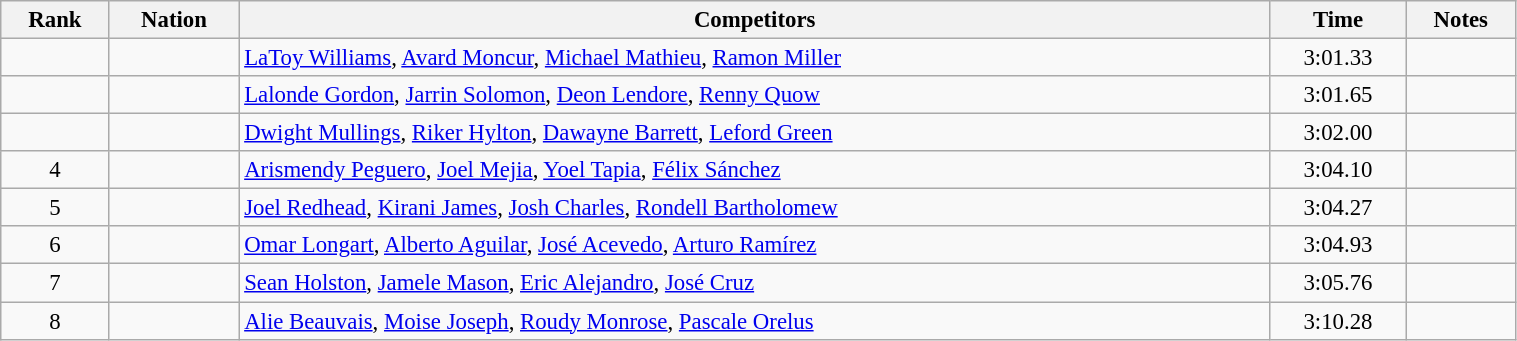<table class="wikitable sortable" width=80% style="text-align:center; font-size:95%">
<tr>
<th>Rank</th>
<th>Nation</th>
<th>Competitors</th>
<th>Time</th>
<th>Notes</th>
</tr>
<tr>
<td></td>
<td align=left></td>
<td align=left><a href='#'>LaToy Williams</a>, <a href='#'>Avard Moncur</a>, <a href='#'>Michael Mathieu</a>, <a href='#'>Ramon Miller</a></td>
<td>3:01.33</td>
<td></td>
</tr>
<tr>
<td></td>
<td align=left></td>
<td align=left><a href='#'>Lalonde Gordon</a>, <a href='#'>Jarrin Solomon</a>, <a href='#'>Deon Lendore</a>, <a href='#'>Renny Quow</a></td>
<td>3:01.65</td>
<td></td>
</tr>
<tr>
<td></td>
<td align=left></td>
<td align=left><a href='#'>Dwight Mullings</a>, <a href='#'>Riker Hylton</a>, <a href='#'>Dawayne Barrett</a>, <a href='#'>Leford Green</a></td>
<td>3:02.00</td>
<td></td>
</tr>
<tr>
<td>4</td>
<td align=left></td>
<td align=left><a href='#'>Arismendy Peguero</a>, <a href='#'>Joel Mejia</a>, <a href='#'>Yoel Tapia</a>, <a href='#'>Félix Sánchez</a></td>
<td>3:04.10</td>
<td></td>
</tr>
<tr>
<td>5</td>
<td align=left></td>
<td align=left><a href='#'>Joel Redhead</a>, <a href='#'>Kirani James</a>, <a href='#'>Josh Charles</a>, <a href='#'>Rondell Bartholomew</a></td>
<td>3:04.27</td>
<td></td>
</tr>
<tr>
<td>6</td>
<td align=left></td>
<td align=left><a href='#'>Omar Longart</a>, <a href='#'>Alberto Aguilar</a>, <a href='#'>José Acevedo</a>, <a href='#'>Arturo Ramírez</a></td>
<td>3:04.93</td>
<td></td>
</tr>
<tr>
<td>7</td>
<td align=left></td>
<td align=left><a href='#'>Sean Holston</a>, <a href='#'>Jamele Mason</a>, <a href='#'>Eric Alejandro</a>, <a href='#'>José Cruz</a></td>
<td>3:05.76</td>
<td></td>
</tr>
<tr>
<td>8</td>
<td align=left></td>
<td align=left><a href='#'>Alie Beauvais</a>, <a href='#'>Moise Joseph</a>, <a href='#'>Roudy Monrose</a>, <a href='#'>Pascale Orelus</a></td>
<td>3:10.28</td>
<td></td>
</tr>
</table>
